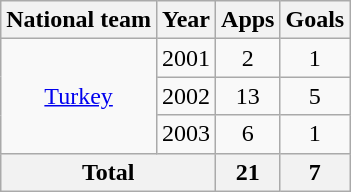<table class="wikitable" style="text-align:center">
<tr>
<th>National team</th>
<th>Year</th>
<th>Apps</th>
<th>Goals</th>
</tr>
<tr>
<td rowspan="3"><a href='#'>Turkey</a></td>
<td>2001</td>
<td>2</td>
<td>1</td>
</tr>
<tr>
<td>2002</td>
<td>13</td>
<td>5</td>
</tr>
<tr>
<td>2003</td>
<td>6</td>
<td>1</td>
</tr>
<tr>
<th colspan="2">Total</th>
<th>21</th>
<th>7</th>
</tr>
</table>
